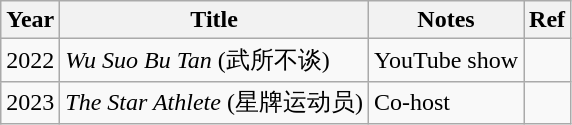<table class="wikitable sortable">
<tr>
<th>Year</th>
<th>Title</th>
<th class="unsortable">Notes</th>
<th class="unsortable">Ref</th>
</tr>
<tr>
<td>2022</td>
<td><em>Wu Suo Bu Tan</em> (武所不谈)</td>
<td>YouTube show</td>
<td></td>
</tr>
<tr>
<td>2023</td>
<td><em>The Star Athlete</em> (星牌运动员)</td>
<td>Co-host</td>
<td></td>
</tr>
</table>
